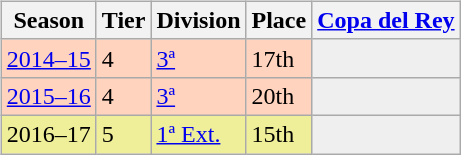<table>
<tr>
<td valign="top" width=49%><br><table class="wikitable">
<tr style="background:#f0f6fa;">
<th>Season</th>
<th>Tier</th>
<th>Division</th>
<th>Place</th>
<th><a href='#'>Copa del Rey</a></th>
</tr>
<tr>
<td style="background:#FFD3BD;"><a href='#'>2014–15</a></td>
<td style="background:#FFD3BD;">4</td>
<td style="background:#FFD3BD;"><a href='#'>3ª</a></td>
<td style="background:#FFD3BD;">17th</td>
<td style="background:#efefef;"></td>
</tr>
<tr>
<td style="background:#FFD3BD;"><a href='#'>2015–16</a></td>
<td style="background:#FFD3BD;">4</td>
<td style="background:#FFD3BD;"><a href='#'>3ª</a></td>
<td style="background:#FFD3BD;">20th</td>
<td style="background:#efefef;"></td>
</tr>
<tr>
<td style="background:#EFEF99;">2016–17</td>
<td style="background:#EFEF99;">5</td>
<td style="background:#EFEF99;"><a href='#'>1ª Ext.</a></td>
<td style="background:#EFEF99;">15th</td>
<th style="background:#efefef;"></th>
</tr>
</table>
</td>
</tr>
</table>
